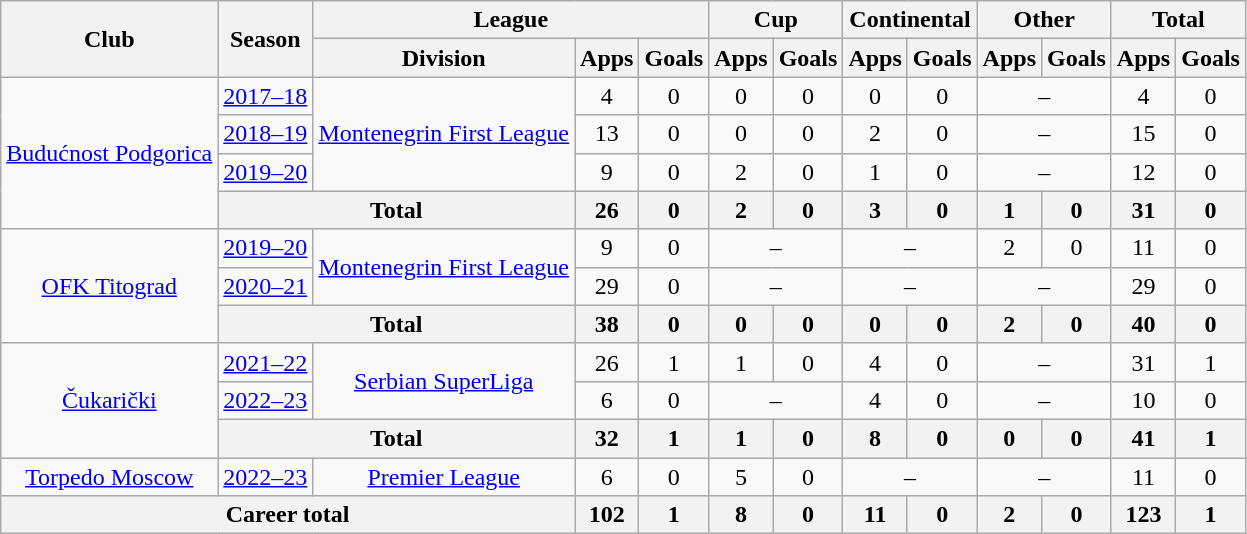<table class="wikitable" style="text-align:center">
<tr>
<th rowspan=2>Club</th>
<th rowspan=2>Season</th>
<th colspan=3>League</th>
<th colspan=2>Cup</th>
<th colspan=2>Continental</th>
<th colspan=2>Other</th>
<th colspan=2>Total</th>
</tr>
<tr>
<th>Division</th>
<th>Apps</th>
<th>Goals</th>
<th>Apps</th>
<th>Goals</th>
<th>Apps</th>
<th>Goals</th>
<th>Apps</th>
<th>Goals</th>
<th>Apps</th>
<th>Goals</th>
</tr>
<tr>
<td rowspan="4"><a href='#'>Budućnost Podgorica</a></td>
<td><a href='#'>2017–18</a></td>
<td rowspan="3"><a href='#'>Montenegrin First League</a></td>
<td>4</td>
<td>0</td>
<td>0</td>
<td>0</td>
<td>0</td>
<td>0</td>
<td colspan=2>–</td>
<td>4</td>
<td>0</td>
</tr>
<tr>
<td><a href='#'>2018–19</a></td>
<td>13</td>
<td>0</td>
<td>0</td>
<td>0</td>
<td>2</td>
<td>0</td>
<td colspan=2>–</td>
<td>15</td>
<td>0</td>
</tr>
<tr>
<td><a href='#'>2019–20</a></td>
<td>9</td>
<td>0</td>
<td>2</td>
<td>0</td>
<td>1</td>
<td>0</td>
<td colspan=2>–</td>
<td>12</td>
<td>0</td>
</tr>
<tr>
<th colspan=2>Total</th>
<th>26</th>
<th>0</th>
<th>2</th>
<th>0</th>
<th>3</th>
<th>0</th>
<th>1</th>
<th>0</th>
<th>31</th>
<th>0</th>
</tr>
<tr>
<td rowspan="3"><a href='#'>OFK Titograd</a></td>
<td><a href='#'>2019–20</a></td>
<td rowspan="2"><a href='#'>Montenegrin First League</a></td>
<td>9</td>
<td>0</td>
<td colspan=2>–</td>
<td colspan=2>–</td>
<td>2</td>
<td>0</td>
<td>11</td>
<td>0</td>
</tr>
<tr>
<td><a href='#'>2020–21</a></td>
<td>29</td>
<td>0</td>
<td colspan=2>–</td>
<td colspan=2>–</td>
<td colspan=2>–</td>
<td>29</td>
<td>0</td>
</tr>
<tr>
<th colspan=2>Total</th>
<th>38</th>
<th>0</th>
<th>0</th>
<th>0</th>
<th>0</th>
<th>0</th>
<th>2</th>
<th>0</th>
<th>40</th>
<th>0</th>
</tr>
<tr>
<td rowspan="3"><a href='#'>Čukarički</a></td>
<td><a href='#'>2021–22</a></td>
<td rowspan="2"><a href='#'>Serbian SuperLiga</a></td>
<td>26</td>
<td>1</td>
<td>1</td>
<td>0</td>
<td>4</td>
<td>0</td>
<td colspan=2>–</td>
<td>31</td>
<td>1</td>
</tr>
<tr>
<td><a href='#'>2022–23</a></td>
<td>6</td>
<td>0</td>
<td colspan=2>–</td>
<td>4</td>
<td>0</td>
<td colspan=2>–</td>
<td>10</td>
<td>0</td>
</tr>
<tr>
<th colspan=2>Total</th>
<th>32</th>
<th>1</th>
<th>1</th>
<th>0</th>
<th>8</th>
<th>0</th>
<th>0</th>
<th>0</th>
<th>41</th>
<th>1</th>
</tr>
<tr>
<td><a href='#'>Torpedo Moscow</a></td>
<td><a href='#'>2022–23</a></td>
<td><a href='#'>Premier League</a></td>
<td>6</td>
<td>0</td>
<td>5</td>
<td>0</td>
<td colspan=2>–</td>
<td colspan=2>–</td>
<td>11</td>
<td>0</td>
</tr>
<tr>
<th colspan=3>Career total</th>
<th>102</th>
<th>1</th>
<th>8</th>
<th>0</th>
<th>11</th>
<th>0</th>
<th>2</th>
<th>0</th>
<th>123</th>
<th>1</th>
</tr>
</table>
